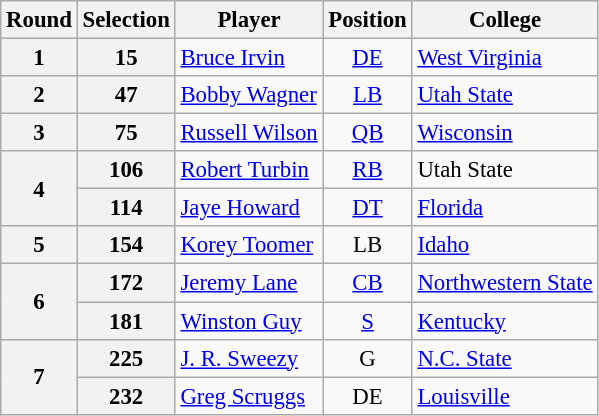<table class="wikitable" style="font-size: 95%;">
<tr>
<th>Round</th>
<th>Selection</th>
<th>Player</th>
<th>Position</th>
<th>College</th>
</tr>
<tr>
<th>1</th>
<th>15</th>
<td><a href='#'>Bruce Irvin</a></td>
<td align=center><a href='#'>DE</a></td>
<td><a href='#'>West Virginia</a></td>
</tr>
<tr>
<th>2</th>
<th>47</th>
<td><a href='#'>Bobby Wagner</a></td>
<td align=center><a href='#'>LB</a></td>
<td><a href='#'>Utah State</a></td>
</tr>
<tr>
<th>3</th>
<th>75</th>
<td><a href='#'>Russell Wilson</a></td>
<td align=center><a href='#'>QB</a></td>
<td><a href='#'>Wisconsin</a></td>
</tr>
<tr>
<th rowspan="2">4</th>
<th>106</th>
<td><a href='#'>Robert Turbin</a></td>
<td align=center><a href='#'>RB</a></td>
<td>Utah State</td>
</tr>
<tr>
<th>114</th>
<td><a href='#'>Jaye Howard</a></td>
<td align=center><a href='#'>DT</a></td>
<td><a href='#'>Florida</a></td>
</tr>
<tr>
<th>5</th>
<th>154</th>
<td><a href='#'>Korey Toomer</a></td>
<td align=center>LB</td>
<td><a href='#'>Idaho</a></td>
</tr>
<tr>
<th rowspan=2>6</th>
<th>172</th>
<td><a href='#'>Jeremy Lane</a></td>
<td align=center><a href='#'>CB</a></td>
<td><a href='#'>Northwestern State</a></td>
</tr>
<tr>
<th>181</th>
<td><a href='#'>Winston Guy</a></td>
<td align=center><a href='#'>S</a></td>
<td><a href='#'>Kentucky</a></td>
</tr>
<tr>
<th rowspan=2>7</th>
<th>225</th>
<td><a href='#'>J. R. Sweezy</a></td>
<td align=center>G</td>
<td><a href='#'>N.C. State</a></td>
</tr>
<tr>
<th>232</th>
<td><a href='#'>Greg Scruggs</a></td>
<td align=center>DE</td>
<td><a href='#'>Louisville</a></td>
</tr>
</table>
